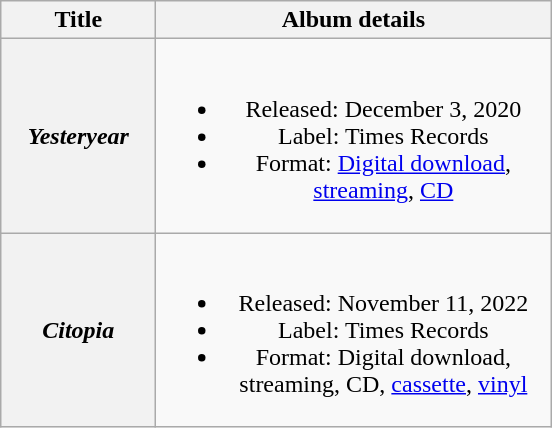<table class="wikitable plainrowheaders" style="text-align:center;">
<tr>
<th scope="col" style="width:6em;">Title</th>
<th scope="col" style="width:16em;">Album details</th>
</tr>
<tr>
<th scope="row"><em>Yesteryear</em></th>
<td><br><ul><li>Released: December 3, 2020</li><li>Label: Times Records</li><li>Format: <a href='#'>Digital download</a>, <a href='#'>streaming</a>, <a href='#'>CD</a></li></ul></td>
</tr>
<tr>
<th scope="row"><em>Citopia</em></th>
<td><br><ul><li>Released: November 11, 2022</li><li>Label: Times Records</li><li>Format: Digital download, streaming, CD, <a href='#'>cassette</a>, <a href='#'>vinyl</a></li></ul></td>
</tr>
</table>
